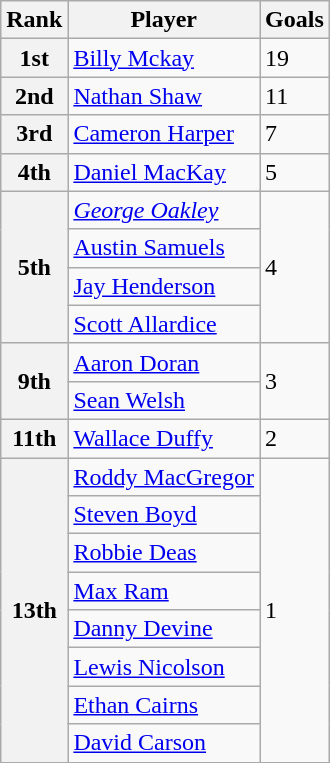<table class="wikitable">
<tr>
<th>Rank</th>
<th>Player</th>
<th>Goals</th>
</tr>
<tr>
<th>1st</th>
<td> <a href='#'>Billy Mckay</a></td>
<td>19</td>
</tr>
<tr>
<th>2nd</th>
<td> <a href='#'>Nathan Shaw</a></td>
<td>11</td>
</tr>
<tr>
<th>3rd</th>
<td> <a href='#'>Cameron Harper</a></td>
<td>7</td>
</tr>
<tr>
<th>4th</th>
<td> <a href='#'>Daniel MacKay</a></td>
<td>5</td>
</tr>
<tr>
<th rowspan="4">5th</th>
<td><em> <a href='#'>George Oakley</a></em></td>
<td rowspan="4">4</td>
</tr>
<tr>
<td> <a href='#'>Austin Samuels</a></td>
</tr>
<tr>
<td> <a href='#'>Jay Henderson</a></td>
</tr>
<tr>
<td> <a href='#'>Scott Allardice</a></td>
</tr>
<tr>
<th rowspan="2">9th</th>
<td> <a href='#'>Aaron Doran</a></td>
<td rowspan="2">3</td>
</tr>
<tr>
<td> <a href='#'>Sean Welsh</a></td>
</tr>
<tr>
<th>11th</th>
<td> <a href='#'>Wallace Duffy</a></td>
<td>2</td>
</tr>
<tr>
<th rowspan="8">13th</th>
<td> <a href='#'>Roddy MacGregor</a></td>
<td rowspan="8">1</td>
</tr>
<tr>
<td> <a href='#'>Steven Boyd</a></td>
</tr>
<tr>
<td> <a href='#'>Robbie Deas</a></td>
</tr>
<tr>
<td> <a href='#'>Max Ram</a></td>
</tr>
<tr>
<td> <a href='#'>Danny Devine</a></td>
</tr>
<tr>
<td> <a href='#'>Lewis Nicolson</a></td>
</tr>
<tr>
<td> <a href='#'>Ethan Cairns</a></td>
</tr>
<tr>
<td> <a href='#'>David Carson</a></td>
</tr>
<tr>
</tr>
</table>
